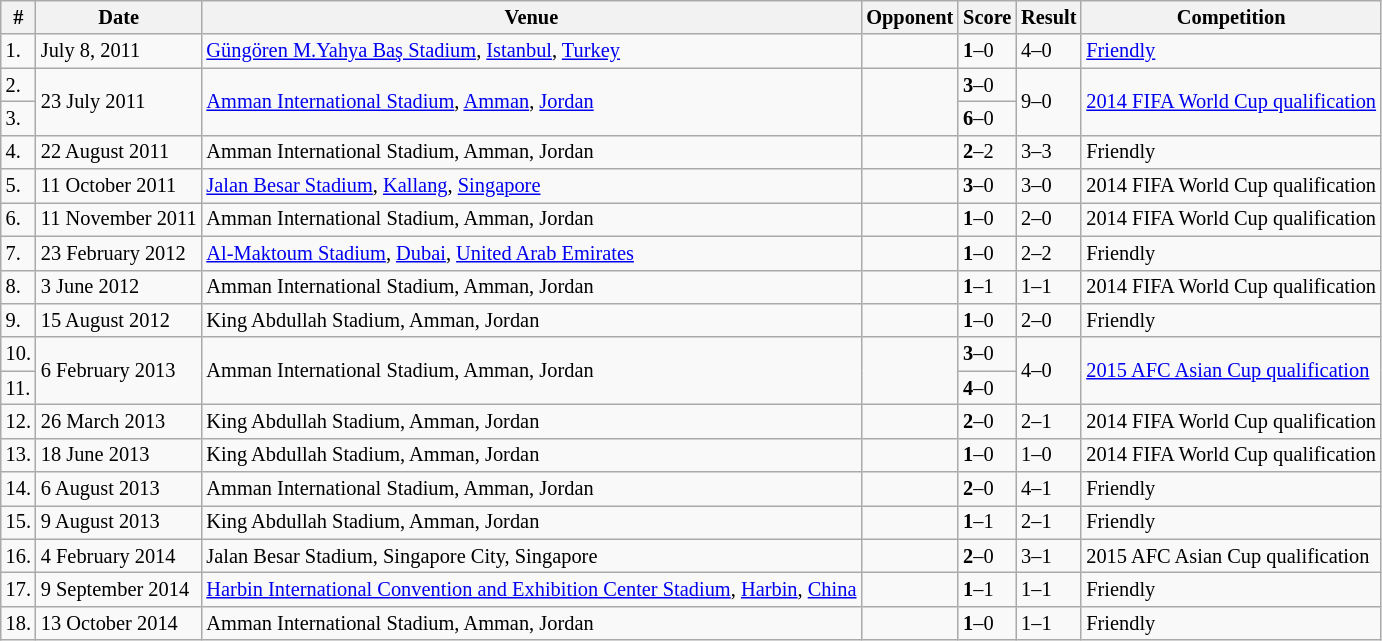<table class="wikitable" style="font-size:85%;">
<tr>
<th>#</th>
<th>Date</th>
<th>Venue</th>
<th>Opponent</th>
<th>Score</th>
<th>Result</th>
<th>Competition</th>
</tr>
<tr>
<td>1.</td>
<td>July 8, 2011</td>
<td><a href='#'>Güngören M.Yahya Baş Stadium</a>, <a href='#'>Istanbul</a>, <a href='#'>Turkey</a></td>
<td></td>
<td><strong>1</strong>–0</td>
<td>4–0</td>
<td><a href='#'>Friendly</a></td>
</tr>
<tr>
<td>2.</td>
<td rowspan="2">23 July 2011</td>
<td rowspan="2"><a href='#'>Amman International Stadium</a>, <a href='#'>Amman</a>, <a href='#'>Jordan</a></td>
<td rowspan="2"></td>
<td><strong>3</strong>–0</td>
<td rowspan="2">9–0</td>
<td rowspan="2"><a href='#'>2014 FIFA World Cup qualification</a></td>
</tr>
<tr>
<td>3.</td>
<td><strong>6</strong>–0</td>
</tr>
<tr>
<td>4.</td>
<td>22 August 2011</td>
<td>Amman International Stadium, Amman, Jordan</td>
<td></td>
<td><strong>2</strong>–2</td>
<td>3–3</td>
<td>Friendly</td>
</tr>
<tr>
<td>5.</td>
<td>11 October 2011</td>
<td><a href='#'>Jalan Besar Stadium</a>, <a href='#'>Kallang</a>, <a href='#'>Singapore</a></td>
<td></td>
<td><strong>3</strong>–0</td>
<td>3–0</td>
<td>2014 FIFA World Cup qualification</td>
</tr>
<tr>
<td>6.</td>
<td>11 November 2011</td>
<td>Amman International Stadium, Amman, Jordan</td>
<td></td>
<td><strong>1</strong>–0</td>
<td>2–0</td>
<td>2014 FIFA World Cup qualification</td>
</tr>
<tr>
<td>7.</td>
<td>23 February 2012</td>
<td><a href='#'>Al-Maktoum Stadium</a>, <a href='#'>Dubai</a>, <a href='#'>United Arab Emirates</a></td>
<td></td>
<td><strong>1</strong>–0</td>
<td>2–2</td>
<td>Friendly</td>
</tr>
<tr>
<td>8.</td>
<td>3 June 2012</td>
<td>Amman International Stadium, Amman, Jordan</td>
<td></td>
<td><strong>1</strong>–1</td>
<td>1–1</td>
<td>2014 FIFA World Cup qualification</td>
</tr>
<tr>
<td>9.</td>
<td>15 August 2012</td>
<td>King Abdullah Stadium, Amman, Jordan</td>
<td></td>
<td><strong>1</strong>–0</td>
<td>2–0</td>
<td>Friendly</td>
</tr>
<tr>
<td>10.</td>
<td rowspan="2">6 February 2013</td>
<td rowspan="2">Amman International Stadium, Amman, Jordan</td>
<td rowspan="2"></td>
<td><strong>3</strong>–0</td>
<td rowspan="2">4–0</td>
<td rowspan="2"><a href='#'>2015 AFC Asian Cup qualification</a></td>
</tr>
<tr>
<td>11.</td>
<td><strong>4</strong>–0</td>
</tr>
<tr>
<td>12.</td>
<td>26 March 2013</td>
<td>King Abdullah Stadium, Amman, Jordan</td>
<td></td>
<td><strong>2</strong>–0</td>
<td>2–1</td>
<td>2014 FIFA World Cup qualification</td>
</tr>
<tr>
<td>13.</td>
<td>18 June 2013</td>
<td>King Abdullah Stadium, Amman, Jordan</td>
<td></td>
<td><strong>1</strong>–0</td>
<td>1–0</td>
<td>2014 FIFA World Cup qualification</td>
</tr>
<tr>
<td>14.</td>
<td>6 August 2013</td>
<td>Amman International Stadium, Amman, Jordan</td>
<td></td>
<td><strong>2</strong>–0</td>
<td>4–1</td>
<td>Friendly</td>
</tr>
<tr>
<td>15.</td>
<td>9 August 2013</td>
<td>King Abdullah Stadium, Amman, Jordan</td>
<td></td>
<td><strong>1</strong>–1</td>
<td>2–1</td>
<td>Friendly</td>
</tr>
<tr>
<td>16.</td>
<td>4 February 2014</td>
<td>Jalan Besar Stadium, Singapore City, Singapore</td>
<td></td>
<td><strong>2</strong>–0</td>
<td>3–1</td>
<td>2015 AFC Asian Cup qualification</td>
</tr>
<tr>
<td>17.</td>
<td>9 September 2014</td>
<td><a href='#'>Harbin International Convention and Exhibition Center Stadium</a>, <a href='#'>Harbin</a>, <a href='#'>China</a></td>
<td></td>
<td><strong>1</strong>–1</td>
<td>1–1</td>
<td>Friendly</td>
</tr>
<tr>
<td>18.</td>
<td>13 October 2014</td>
<td>Amman International Stadium, Amman, Jordan</td>
<td></td>
<td><strong>1</strong>–0</td>
<td>1–1</td>
<td>Friendly</td>
</tr>
</table>
